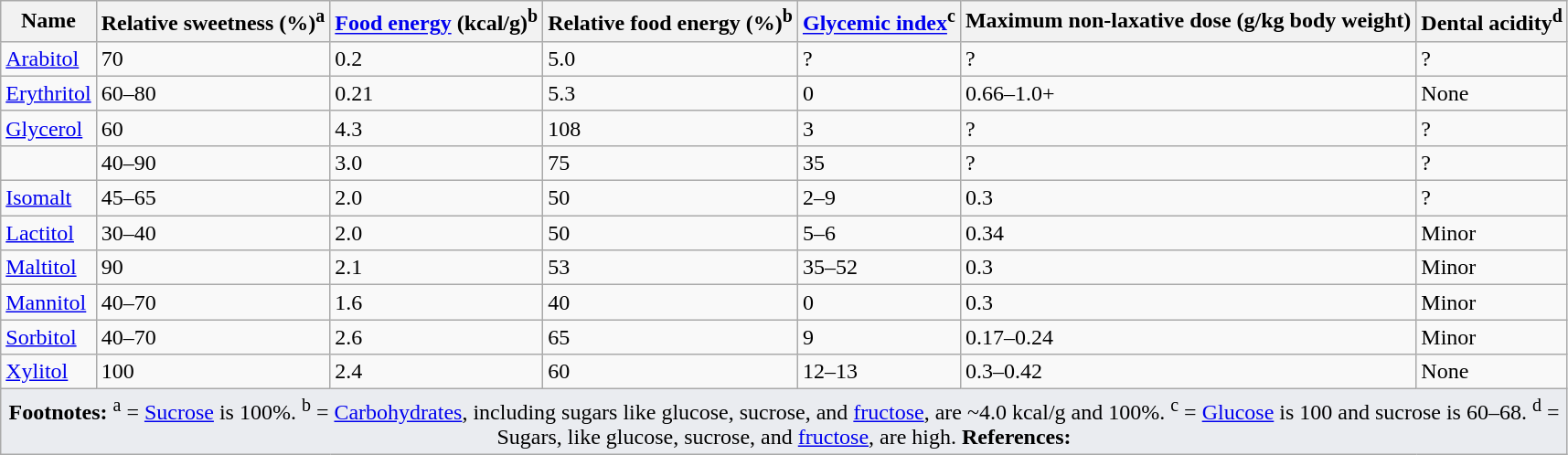<table class="wikitable sortable" align=center>
<tr>
<th>Name</th>
<th>Relative sweetness (%)<sup>a</sup></th>
<th><a href='#'>Food energy</a> (kcal/g)<sup>b</sup></th>
<th>Relative food energy (%)<sup>b</sup></th>
<th><a href='#'>Glycemic index</a><sup>c</sup></th>
<th>Maximum non-laxative dose (g/kg body weight)</th>
<th>Dental acidity<sup>d</sup></th>
</tr>
<tr>
<td><a href='#'>Arabitol</a></td>
<td>70</td>
<td>0.2</td>
<td>5.0</td>
<td>?</td>
<td>?</td>
<td>?</td>
</tr>
<tr>
<td><a href='#'>Erythritol</a></td>
<td>60–80</td>
<td>0.21</td>
<td>5.3</td>
<td>0</td>
<td>0.66–1.0+</td>
<td>None</td>
</tr>
<tr>
<td><a href='#'>Glycerol</a></td>
<td>60</td>
<td>4.3</td>
<td>108</td>
<td>3</td>
<td>?</td>
<td>?</td>
</tr>
<tr>
<td></td>
<td>40–90</td>
<td>3.0</td>
<td>75</td>
<td>35</td>
<td>?</td>
<td>?</td>
</tr>
<tr>
<td><a href='#'>Isomalt</a></td>
<td>45–65</td>
<td>2.0</td>
<td>50</td>
<td>2–9</td>
<td>0.3</td>
<td>?</td>
</tr>
<tr>
<td><a href='#'>Lactitol</a></td>
<td>30–40</td>
<td>2.0</td>
<td>50</td>
<td>5–6</td>
<td>0.34</td>
<td>Minor</td>
</tr>
<tr>
<td><a href='#'>Maltitol</a></td>
<td>90</td>
<td>2.1</td>
<td>53</td>
<td>35–52</td>
<td>0.3</td>
<td>Minor</td>
</tr>
<tr>
<td><a href='#'>Mannitol</a></td>
<td>40–70</td>
<td>1.6</td>
<td>40</td>
<td>0</td>
<td>0.3</td>
<td>Minor</td>
</tr>
<tr>
<td><a href='#'>Sorbitol</a></td>
<td>40–70</td>
<td>2.6</td>
<td>65</td>
<td>9</td>
<td>0.17–0.24</td>
<td>Minor</td>
</tr>
<tr>
<td><a href='#'>Xylitol</a></td>
<td>100</td>
<td>2.4</td>
<td>60</td>
<td>12–13</td>
<td>0.3–0.42</td>
<td>None</td>
</tr>
<tr class="sortbottom">
<td colspan="8" style="width: 1px; background-color:#eaecf0; text-align: center;"><strong>Footnotes:</strong> <sup>a</sup> = <a href='#'>Sucrose</a> is 100%. <sup>b</sup> = <a href='#'>Carbohydrates</a>, including sugars like glucose, sucrose, and <a href='#'>fructose</a>, are ~4.0 kcal/g and 100%. <sup>c</sup> = <a href='#'>Glucose</a> is 100 and sucrose is 60–68. <sup>d</sup> = Sugars, like glucose, sucrose, and <a href='#'>fructose</a>, are high. <strong>References:</strong> </td>
</tr>
</table>
